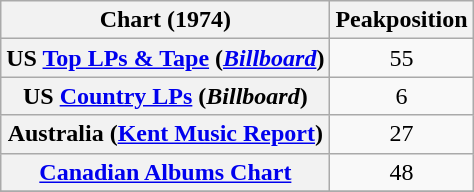<table class="wikitable plainrowheaders">
<tr>
<th>Chart (1974)</th>
<th>Peakposition</th>
</tr>
<tr>
<th scope="row">US <a href='#'>Top LPs & Tape</a> (<em><a href='#'>Billboard</a></em>)</th>
<td align="center">55</td>
</tr>
<tr>
<th scope="row">US <a href='#'>Country LPs</a> (<em>Billboard</em>)</th>
<td align="center">6</td>
</tr>
<tr>
<th scope="row">Australia (<a href='#'>Kent Music Report</a>)</th>
<td align="center">27</td>
</tr>
<tr>
<th scope="row"><a href='#'>Canadian Albums Chart</a></th>
<td align="center">48</td>
</tr>
<tr>
</tr>
</table>
